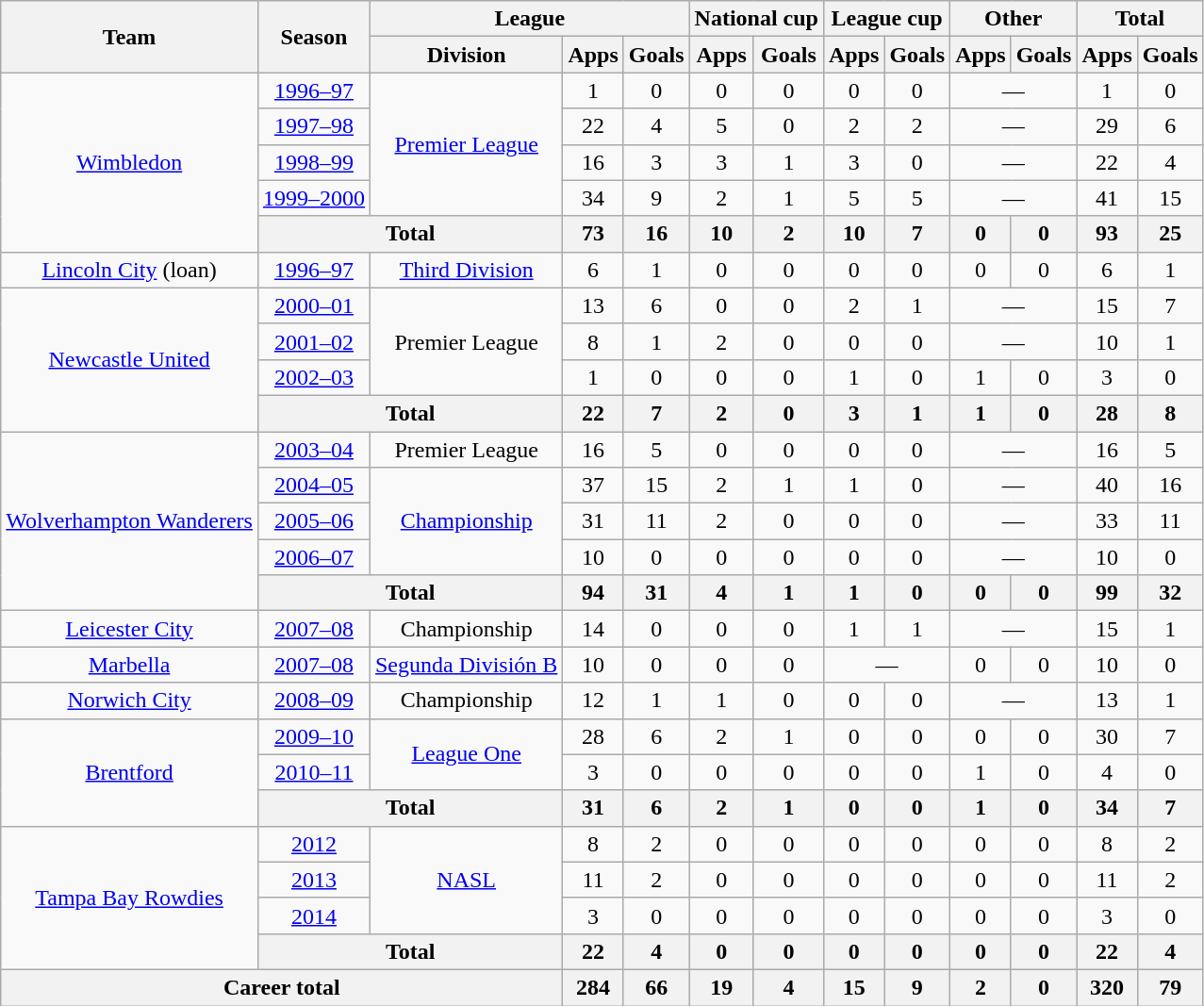<table class="wikitable" style="text-align:center">
<tr>
<th rowspan="2">Team</th>
<th rowspan="2">Season</th>
<th colspan="3">League</th>
<th colspan="2">National cup</th>
<th colspan="2">League cup</th>
<th colspan="2">Other</th>
<th colspan="2">Total</th>
</tr>
<tr>
<th>Division</th>
<th>Apps</th>
<th>Goals</th>
<th>Apps</th>
<th>Goals</th>
<th>Apps</th>
<th>Goals</th>
<th>Apps</th>
<th>Goals</th>
<th>Apps</th>
<th>Goals</th>
</tr>
<tr>
<td rowspan="5"><a href='#'>Wimbledon</a></td>
<td><a href='#'>1996–97</a></td>
<td rowspan="4"><a href='#'>Premier League</a></td>
<td>1</td>
<td>0</td>
<td>0</td>
<td>0</td>
<td>0</td>
<td>0</td>
<td colspan="2">—</td>
<td>1</td>
<td>0</td>
</tr>
<tr>
<td><a href='#'>1997–98</a></td>
<td>22</td>
<td>4</td>
<td>5</td>
<td>0</td>
<td>2</td>
<td>2</td>
<td colspan="2">—</td>
<td>29</td>
<td>6</td>
</tr>
<tr>
<td><a href='#'>1998–99</a></td>
<td>16</td>
<td>3</td>
<td>3</td>
<td>1</td>
<td>3</td>
<td>0</td>
<td colspan="2">—</td>
<td>22</td>
<td>4</td>
</tr>
<tr>
<td><a href='#'>1999–2000</a></td>
<td>34</td>
<td>9</td>
<td>2</td>
<td>1</td>
<td>5</td>
<td>5</td>
<td colspan="2">—</td>
<td>41</td>
<td>15</td>
</tr>
<tr>
<th colspan="2">Total</th>
<th>73</th>
<th>16</th>
<th>10</th>
<th>2</th>
<th>10</th>
<th>7</th>
<th>0</th>
<th>0</th>
<th>93</th>
<th>25</th>
</tr>
<tr>
<td><a href='#'>Lincoln City</a> (loan)</td>
<td><a href='#'>1996–97</a></td>
<td><a href='#'>Third Division</a></td>
<td>6</td>
<td>1</td>
<td>0</td>
<td>0</td>
<td>0</td>
<td>0</td>
<td>0</td>
<td>0</td>
<td>6</td>
<td>1</td>
</tr>
<tr>
<td rowspan="4"><a href='#'>Newcastle United</a></td>
<td><a href='#'>2000–01</a></td>
<td rowspan="3">Premier League</td>
<td>13</td>
<td>6</td>
<td>0</td>
<td>0</td>
<td>2</td>
<td>1</td>
<td colspan="2">—</td>
<td>15</td>
<td>7</td>
</tr>
<tr>
<td><a href='#'>2001–02</a></td>
<td>8</td>
<td>1</td>
<td>2</td>
<td>0</td>
<td>0</td>
<td>0</td>
<td colspan="2">—</td>
<td>10</td>
<td>1</td>
</tr>
<tr>
<td><a href='#'>2002–03</a></td>
<td>1</td>
<td>0</td>
<td>0</td>
<td>0</td>
<td>1</td>
<td>0</td>
<td>1</td>
<td>0</td>
<td>3</td>
<td>0</td>
</tr>
<tr>
<th colspan="2">Total</th>
<th>22</th>
<th>7</th>
<th>2</th>
<th>0</th>
<th>3</th>
<th>1</th>
<th>1</th>
<th>0</th>
<th>28</th>
<th>8</th>
</tr>
<tr>
<td rowspan="5"><a href='#'>Wolverhampton Wanderers</a></td>
<td><a href='#'>2003–04</a></td>
<td>Premier League</td>
<td>16</td>
<td>5</td>
<td>0</td>
<td>0</td>
<td>0</td>
<td>0</td>
<td colspan="2">—</td>
<td>16</td>
<td>5</td>
</tr>
<tr>
<td><a href='#'>2004–05</a></td>
<td rowspan="3"><a href='#'>Championship</a></td>
<td>37</td>
<td>15</td>
<td>2</td>
<td>1</td>
<td>1</td>
<td>0</td>
<td colspan="2">—</td>
<td>40</td>
<td>16</td>
</tr>
<tr>
<td><a href='#'>2005–06</a></td>
<td>31</td>
<td>11</td>
<td>2</td>
<td>0</td>
<td>0</td>
<td>0</td>
<td colspan="2">—</td>
<td>33</td>
<td>11</td>
</tr>
<tr>
<td><a href='#'>2006–07</a></td>
<td>10</td>
<td>0</td>
<td>0</td>
<td>0</td>
<td>0</td>
<td>0</td>
<td colspan="2">—</td>
<td>10</td>
<td>0</td>
</tr>
<tr>
<th colspan="2">Total</th>
<th>94</th>
<th>31</th>
<th>4</th>
<th>1</th>
<th>1</th>
<th>0</th>
<th>0</th>
<th>0</th>
<th>99</th>
<th>32</th>
</tr>
<tr>
<td><a href='#'>Leicester City</a></td>
<td><a href='#'>2007–08</a></td>
<td>Championship</td>
<td>14</td>
<td>0</td>
<td>0</td>
<td>0</td>
<td>1</td>
<td>1</td>
<td colspan="2">—</td>
<td>15</td>
<td>1</td>
</tr>
<tr>
<td><a href='#'>Marbella</a></td>
<td><a href='#'>2007–08</a></td>
<td><a href='#'>Segunda División B</a></td>
<td>10</td>
<td>0</td>
<td>0</td>
<td>0</td>
<td colspan="2">—</td>
<td>0</td>
<td>0</td>
<td>10</td>
<td>0</td>
</tr>
<tr>
<td><a href='#'>Norwich City</a></td>
<td><a href='#'>2008–09</a></td>
<td>Championship</td>
<td>12</td>
<td>1</td>
<td>1</td>
<td>0</td>
<td>0</td>
<td>0</td>
<td colspan="2">—</td>
<td>13</td>
<td>1</td>
</tr>
<tr>
<td rowspan="3"><a href='#'>Brentford</a></td>
<td><a href='#'>2009–10</a></td>
<td rowspan="2"><a href='#'>League One</a></td>
<td>28</td>
<td>6</td>
<td>2</td>
<td>1</td>
<td>0</td>
<td>0</td>
<td>0</td>
<td>0</td>
<td>30</td>
<td>7</td>
</tr>
<tr>
<td><a href='#'>2010–11</a></td>
<td>3</td>
<td>0</td>
<td>0</td>
<td>0</td>
<td>0</td>
<td>0</td>
<td>1</td>
<td>0</td>
<td>4</td>
<td>0</td>
</tr>
<tr>
<th colspan="2">Total</th>
<th>31</th>
<th>6</th>
<th>2</th>
<th>1</th>
<th>0</th>
<th>0</th>
<th>1</th>
<th>0</th>
<th>34</th>
<th>7</th>
</tr>
<tr>
<td rowspan="4"><a href='#'>Tampa Bay Rowdies</a></td>
<td><a href='#'>2012</a></td>
<td rowspan="3"><a href='#'>NASL</a></td>
<td>8</td>
<td>2</td>
<td>0</td>
<td>0</td>
<td>0</td>
<td>0</td>
<td>0</td>
<td>0</td>
<td>8</td>
<td>2</td>
</tr>
<tr>
<td><a href='#'>2013</a></td>
<td>11</td>
<td>2</td>
<td>0</td>
<td>0</td>
<td>0</td>
<td>0</td>
<td>0</td>
<td>0</td>
<td>11</td>
<td>2</td>
</tr>
<tr>
<td><a href='#'>2014</a></td>
<td>3</td>
<td>0</td>
<td>0</td>
<td>0</td>
<td>0</td>
<td>0</td>
<td>0</td>
<td>0</td>
<td>3</td>
<td>0</td>
</tr>
<tr>
<th colspan="2">Total</th>
<th>22</th>
<th>4</th>
<th>0</th>
<th>0</th>
<th>0</th>
<th>0</th>
<th>0</th>
<th>0</th>
<th>22</th>
<th>4</th>
</tr>
<tr>
<th colspan="3">Career total</th>
<th>284</th>
<th>66</th>
<th>19</th>
<th>4</th>
<th>15</th>
<th>9</th>
<th>2</th>
<th>0</th>
<th>320</th>
<th>79</th>
</tr>
</table>
